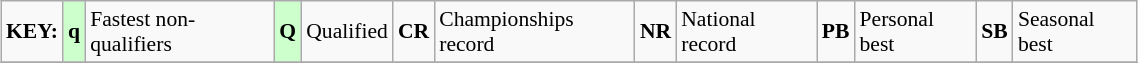<table class="wikitable" style="margin:0.5em auto; font-size:90%;position:relative;" width=60%>
<tr>
<td><strong>KEY:</strong></td>
<td bgcolor=ccffcc align=center><strong>q</strong></td>
<td>Fastest non-qualifiers</td>
<td bgcolor=ccffcc align=center><strong>Q</strong></td>
<td>Qualified</td>
<td align=center><strong>CR</strong></td>
<td>Championships record</td>
<td align=center><strong>NR</strong></td>
<td>National record</td>
<td align=center><strong>PB</strong></td>
<td>Personal best</td>
<td align=center><strong>SB</strong></td>
<td>Seasonal best</td>
</tr>
<tr>
</tr>
</table>
